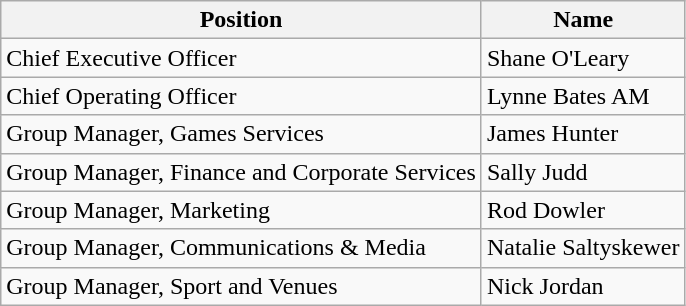<table class="wikitable">
<tr>
<th>Position</th>
<th>Name</th>
</tr>
<tr>
<td>Chief Executive Officer</td>
<td>Shane O'Leary</td>
</tr>
<tr>
<td>Chief Operating Officer</td>
<td>Lynne Bates AM</td>
</tr>
<tr>
<td>Group Manager, Games Services</td>
<td>James Hunter</td>
</tr>
<tr>
<td>Group Manager, Finance and Corporate Services</td>
<td>Sally Judd</td>
</tr>
<tr>
<td>Group Manager, Marketing</td>
<td>Rod Dowler</td>
</tr>
<tr>
<td>Group Manager, Communications & Media</td>
<td>Natalie Saltyskewer</td>
</tr>
<tr>
<td>Group Manager, Sport and Venues</td>
<td>Nick Jordan</td>
</tr>
</table>
